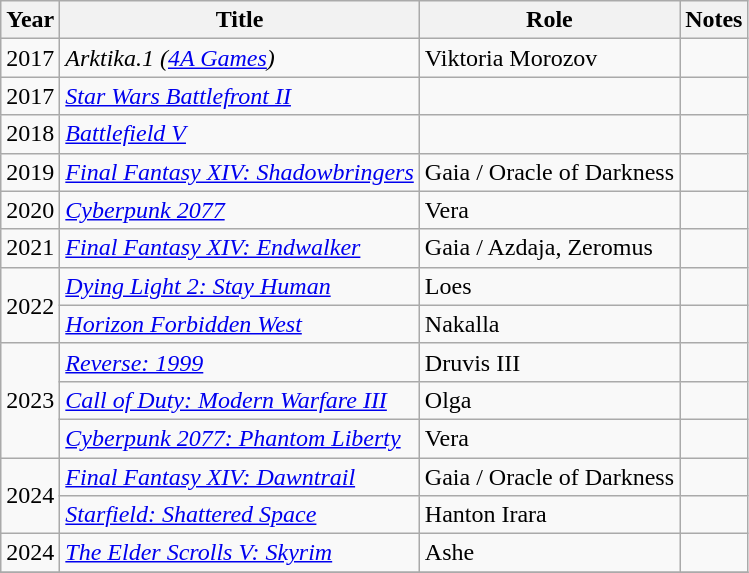<table class="wikitable sortable">
<tr>
<th>Year</th>
<th>Title</th>
<th>Role</th>
<th class="unsortable">Notes</th>
</tr>
<tr>
<td>2017</td>
<td><em>Arktika.1 (<a href='#'>4A Games</a>)</em></td>
<td>Viktoria Morozov</td>
<td></td>
</tr>
<tr>
<td>2017</td>
<td><em><a href='#'>Star Wars Battlefront II</a></em></td>
<td></td>
<td></td>
</tr>
<tr>
<td>2018</td>
<td><em><a href='#'>Battlefield V</a></em></td>
<td></td>
<td></td>
</tr>
<tr>
<td>2019</td>
<td><em><a href='#'>Final Fantasy XIV: Shadowbringers</a></em></td>
<td>Gaia / Oracle of Darkness</td>
<td></td>
</tr>
<tr>
<td>2020</td>
<td><em><a href='#'>Cyberpunk 2077</a></em></td>
<td>Vera</td>
<td></td>
</tr>
<tr>
<td>2021</td>
<td><em><a href='#'>Final Fantasy XIV: Endwalker</a></em></td>
<td>Gaia / Azdaja, Zeromus</td>
<td></td>
</tr>
<tr>
<td rowspan="2">2022</td>
<td><em><a href='#'>Dying Light 2: Stay Human</a></em></td>
<td>Loes</td>
<td></td>
</tr>
<tr>
<td><em><a href='#'>Horizon Forbidden West</a></em></td>
<td>Nakalla</td>
<td></td>
</tr>
<tr>
<td rowspan="3">2023</td>
<td><em><a href='#'>Reverse: 1999</a></em></td>
<td>Druvis III</td>
<td></td>
</tr>
<tr>
<td><a href='#'><em>Call of Duty: Modern Warfare III</em></a></td>
<td>Olga</td>
<td></td>
</tr>
<tr>
<td><em><a href='#'>Cyberpunk 2077: Phantom Liberty</a></em></td>
<td>Vera</td>
<td></td>
</tr>
<tr>
<td rowspan="2">2024</td>
<td><em><a href='#'>Final Fantasy XIV: Dawntrail</a></em></td>
<td>Gaia / Oracle of Darkness</td>
<td></td>
</tr>
<tr>
<td><em><a href='#'>Starfield: Shattered Space</a></em></td>
<td>Hanton Irara</td>
<td></td>
</tr>
<tr>
<td>2024</td>
<td><a href='#'><em>The Elder Scrolls V: Skyrim</em></a></td>
<td>Ashe</td>
<td></td>
</tr>
<tr>
</tr>
</table>
